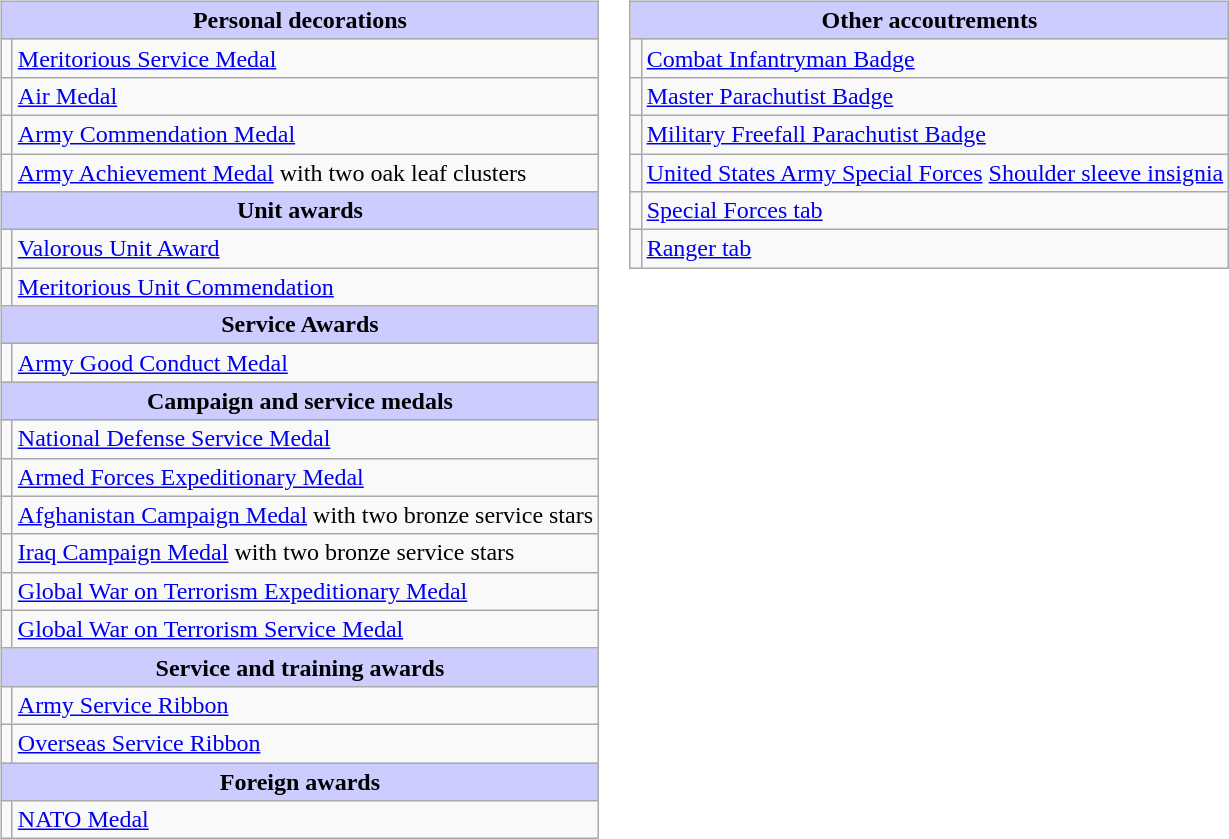<table style="width=100%;">
<tr>
<td valign="top"><br><table class="wikitable">
<tr style="background:#ccf; text-align:center;">
<td colspan=2><strong>Personal decorations</strong></td>
</tr>
<tr>
<td></td>
<td><a href='#'>Meritorious Service Medal</a></td>
</tr>
<tr>
<td></td>
<td><a href='#'>Air Medal</a></td>
</tr>
<tr>
<td></td>
<td><a href='#'>Army Commendation Medal</a></td>
</tr>
<tr>
<td></td>
<td><a href='#'>Army Achievement Medal</a> with two oak leaf clusters</td>
</tr>
<tr style="background:#ccf; text-align:center;">
<td colspan=2><strong>Unit awards</strong></td>
</tr>
<tr>
<td></td>
<td><a href='#'>Valorous Unit Award</a></td>
</tr>
<tr>
<td></td>
<td><a href='#'>Meritorious Unit Commendation</a></td>
</tr>
<tr style="background:#ccf; text-align:center;">
<td colspan=2><strong>Service Awards</strong></td>
</tr>
<tr>
<td></td>
<td><a href='#'>Army Good Conduct Medal</a></td>
</tr>
<tr style="background:#ccf; text-align:center;">
<td colspan=2><strong>Campaign and service medals</strong></td>
</tr>
<tr>
<td></td>
<td><a href='#'>National Defense Service Medal</a></td>
</tr>
<tr>
<td></td>
<td><a href='#'>Armed Forces Expeditionary Medal</a></td>
</tr>
<tr>
<td></td>
<td><a href='#'>Afghanistan Campaign Medal</a> with two bronze service stars</td>
</tr>
<tr>
<td></td>
<td><a href='#'>Iraq Campaign Medal</a> with two bronze service stars</td>
</tr>
<tr>
<td></td>
<td><a href='#'>Global War on Terrorism Expeditionary Medal</a></td>
</tr>
<tr>
<td></td>
<td><a href='#'>Global War on Terrorism Service Medal</a></td>
</tr>
<tr style="background:#ccf; text-align:center;">
<td colspan=2><strong>Service and training awards</strong></td>
</tr>
<tr>
<td></td>
<td><a href='#'>Army Service Ribbon</a></td>
</tr>
<tr>
<td></td>
<td><a href='#'>Overseas Service Ribbon</a></td>
</tr>
<tr style="background:#ccf; text-align:center;">
<td colspan=2><strong>Foreign awards</strong></td>
</tr>
<tr>
<td></td>
<td><a href='#'>NATO Medal</a></td>
</tr>
</table>
</td>
<td valign="top"><br><table class="wikitable">
<tr style="background:#ccf; text-align:center;">
<td colspan=2><strong>Other accoutrements</strong></td>
</tr>
<tr>
<td align=center></td>
<td><a href='#'>Combat Infantryman Badge</a></td>
</tr>
<tr>
<td align=center></td>
<td><a href='#'>Master Parachutist Badge</a></td>
</tr>
<tr>
<td align=center></td>
<td><a href='#'>Military Freefall Parachutist Badge</a></td>
</tr>
<tr>
<td align=center></td>
<td><a href='#'>United States Army Special Forces</a> <a href='#'>Shoulder sleeve insignia</a></td>
</tr>
<tr>
<td align=center></td>
<td><a href='#'>Special Forces tab</a></td>
</tr>
<tr>
<td align=center></td>
<td><a href='#'>Ranger tab</a></td>
</tr>
</table>
</td>
</tr>
</table>
